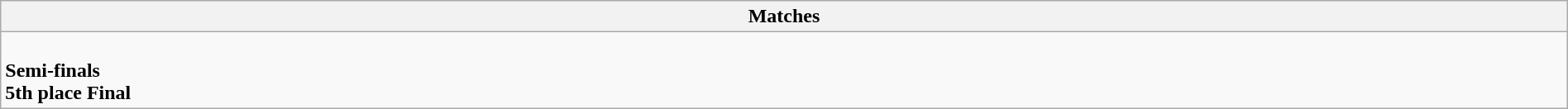<table class="wikitable collapsible collapsed" style="width:100%;">
<tr>
<th>Matches</th>
</tr>
<tr>
<td><br><strong>Semi-finals</strong>
 
<br><strong>5th place Final</strong>
</td>
</tr>
</table>
